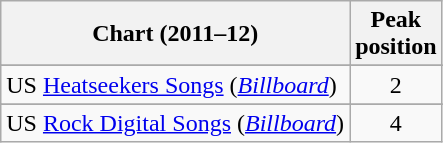<table class="wikitable sortable">
<tr>
<th scope="col">Chart (2011–12)</th>
<th scope="col">Peak<br>position</th>
</tr>
<tr>
</tr>
<tr>
</tr>
<tr>
<td>US <a href='#'>Heatseekers Songs</a> (<a href='#'><em>Billboard</em></a>)</td>
<td align="center">2</td>
</tr>
<tr>
</tr>
<tr>
<td>US <a href='#'>Rock Digital Songs</a> (<a href='#'><em>Billboard</em></a>)</td>
<td align="center">4</td>
</tr>
</table>
